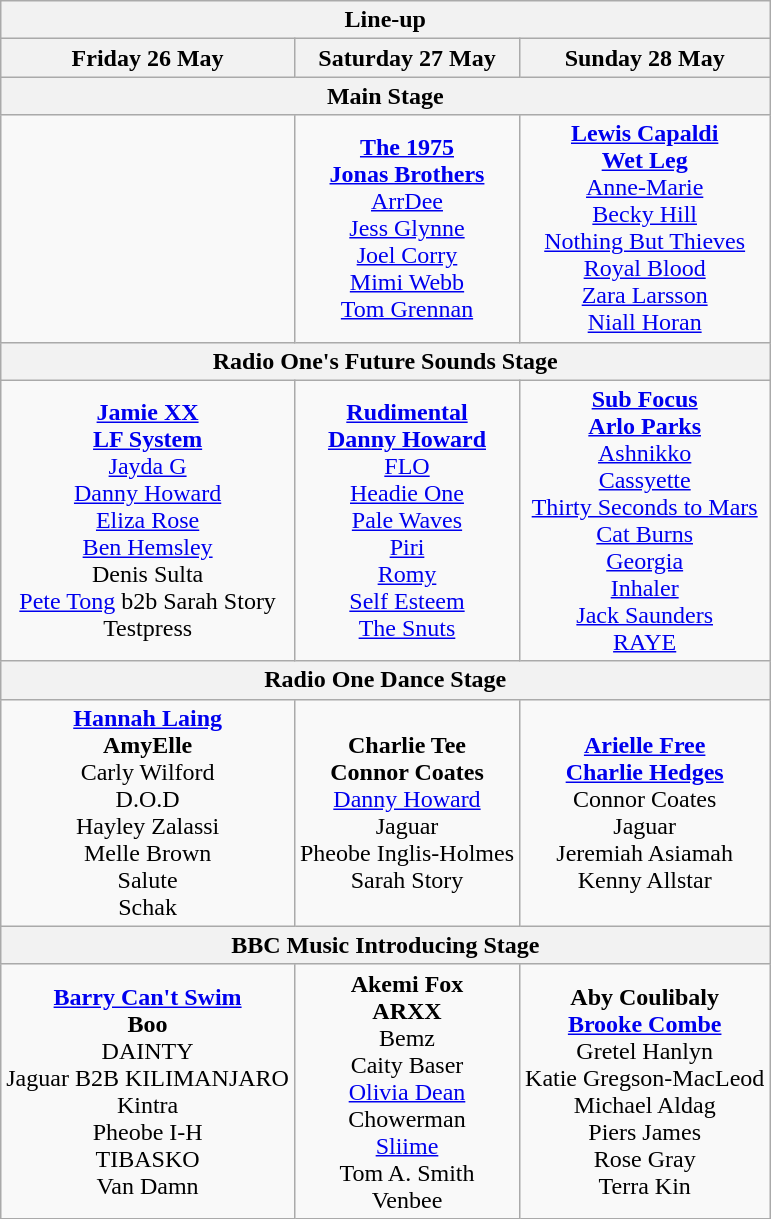<table class="wikitable collapsible" style="text-align:center;">
<tr>
<th colspan="3">Line-up</th>
</tr>
<tr>
<th>Friday 26 May</th>
<th>Saturday 27 May</th>
<th>Sunday 28 May</th>
</tr>
<tr>
<th colspan="3">Main Stage</th>
</tr>
<tr>
<td></td>
<td><strong><a href='#'>The 1975</a></strong><br><strong><a href='#'>Jonas Brothers</a></strong><br><a href='#'>ArrDee</a><br><a href='#'>Jess Glynne</a><br><a href='#'>Joel Corry</a><br><a href='#'>Mimi Webb</a><br><a href='#'>Tom Grennan</a></td>
<td><strong><a href='#'>Lewis Capaldi</a></strong><br><strong><a href='#'>Wet Leg</a></strong><br><a href='#'>Anne-Marie</a><br><a href='#'>Becky Hill</a><br><a href='#'>Nothing But Thieves</a><br><a href='#'>Royal Blood</a><br><a href='#'>Zara Larsson</a><br><a href='#'>Niall Horan</a></td>
</tr>
<tr>
<th colspan="3">Radio One's Future Sounds Stage</th>
</tr>
<tr>
<td><strong><a href='#'>Jamie XX</a><br><a href='#'>LF System</a></strong><br><a href='#'>Jayda G</a><br><a href='#'>Danny Howard</a><br><a href='#'>Eliza Rose</a><br><a href='#'>Ben Hemsley</a><br>Denis Sulta<br><a href='#'>Pete Tong</a> b2b Sarah Story<br>Testpress</td>
<td><strong><a href='#'>Rudimental</a></strong><br><strong><a href='#'>Danny Howard</a></strong><br><a href='#'>FLO</a><br><a href='#'>Headie One</a><br><a href='#'>Pale Waves</a><br><a href='#'>Piri</a><br><a href='#'>Romy</a><br><a href='#'>Self Esteem</a><br><a href='#'>The Snuts</a></td>
<td><strong><a href='#'>Sub Focus</a></strong><br><strong><a href='#'>Arlo Parks</a></strong><br><a href='#'>Ashnikko</a><br><a href='#'>Cassyette</a><br><a href='#'>Thirty Seconds to Mars</a><br><a href='#'>Cat Burns</a><br><a href='#'>Georgia</a><br><a href='#'>Inhaler</a><br><a href='#'>Jack Saunders</a><br><a href='#'>RAYE</a></td>
</tr>
<tr>
<th colspan="3">Radio One Dance Stage</th>
</tr>
<tr>
<td><strong><a href='#'>Hannah Laing</a><br>AmyElle</strong><br>Carly Wilford<br>D.O.D<br>Hayley Zalassi<br>Melle Brown<br>Salute<br>Schak</td>
<td><strong>Charlie Tee</strong><br><strong>Connor Coates</strong><br><a href='#'>Danny Howard</a><br>Jaguar<br>Pheobe Inglis-Holmes<br>Sarah Story</td>
<td><strong><a href='#'>Arielle Free</a></strong><br><strong><a href='#'>Charlie Hedges</a></strong><br>Connor Coates<br>Jaguar<br>Jeremiah Asiamah<br>Kenny Allstar</td>
</tr>
<tr>
<th colspan="3">BBC Music Introducing Stage</th>
</tr>
<tr>
<td><strong><a href='#'>Barry Can't Swim</a><br>Boo</strong><br>DAINTY<br>Jaguar B2B KILIMANJARO<br>Kintra<br>Pheobe I-H<br>TIBASKO<br>Van Damn</td>
<td><strong>Akemi Fox</strong><br><strong>ARXX</strong><br>Bemz<br>Caity Baser<br><a href='#'>Olivia Dean</a><br>Chowerman<br><a href='#'>Sliime</a><br>Tom A. Smith<br>Venbee</td>
<td><strong>Aby Coulibaly<br><a href='#'>Brooke Combe</a></strong><br>Gretel Hanlyn<br>Katie Gregson-MacLeod<br>Michael Aldag<br>Piers James<br>Rose Gray<br>Terra Kin</td>
</tr>
</table>
